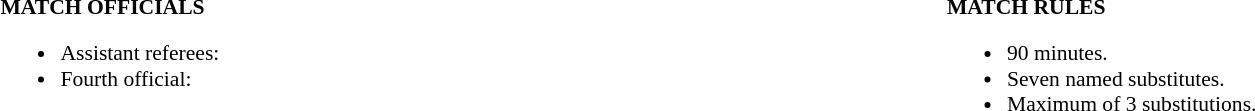<table width=100% style="font-size: 90%">
<tr>
<td width=50% valign=top><br><strong>MATCH OFFICIALS</strong><ul><li>Assistant referees:</li><li>Fourth official:</li></ul></td>
<td width=50% valign=top><br><strong>MATCH RULES</strong><ul><li>90 minutes.</li><li>Seven named substitutes.</li><li>Maximum of 3 substitutions.</li></ul></td>
</tr>
</table>
